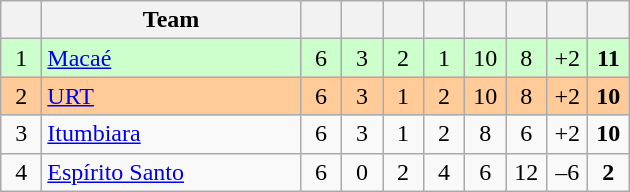<table class="wikitable" style="text-align: center;">
<tr>
<th width=20></th>
<th width=165>Team</th>
<th width=20></th>
<th width=20></th>
<th width=20></th>
<th width=20></th>
<th width=20></th>
<th width=20></th>
<th width=20></th>
<th width=20></th>
</tr>
<tr bgcolor=#ccffcc>
<td>1</td>
<td align=left> <a href='#'>Macaé</a></td>
<td>6</td>
<td>3</td>
<td>2</td>
<td>1</td>
<td>10</td>
<td>8</td>
<td>+2</td>
<td><strong>11</strong></td>
</tr>
<tr bgcolor=#ffcc99>
<td>2</td>
<td align=left> <a href='#'>URT</a></td>
<td>6</td>
<td>3</td>
<td>1</td>
<td>2</td>
<td>10</td>
<td>8</td>
<td>+2</td>
<td><strong>10</strong></td>
</tr>
<tr>
<td>3</td>
<td align=left> <a href='#'>Itumbiara</a></td>
<td>6</td>
<td>3</td>
<td>1</td>
<td>2</td>
<td>8</td>
<td>6</td>
<td>+2</td>
<td><strong>10</strong></td>
</tr>
<tr>
<td>4</td>
<td align=left> <a href='#'>Espírito Santo</a></td>
<td>6</td>
<td>0</td>
<td>2</td>
<td>4</td>
<td>6</td>
<td>12</td>
<td>–6</td>
<td><strong>2</strong></td>
</tr>
</table>
